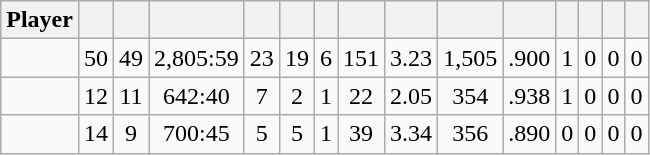<table class="wikitable sortable" style="text-align:center;">
<tr>
<th>Player</th>
<th></th>
<th></th>
<th></th>
<th></th>
<th></th>
<th></th>
<th></th>
<th></th>
<th></th>
<th></th>
<th></th>
<th></th>
<th></th>
<th></th>
</tr>
<tr>
<td></td>
<td>50</td>
<td>49</td>
<td>2,805:59</td>
<td>23</td>
<td>19</td>
<td>6</td>
<td>151</td>
<td>3.23</td>
<td>1,505</td>
<td>.900</td>
<td>1</td>
<td>0</td>
<td>0</td>
<td>0</td>
</tr>
<tr>
<td></td>
<td>12</td>
<td>11</td>
<td>642:40</td>
<td>7</td>
<td>2</td>
<td>1</td>
<td>22</td>
<td>2.05</td>
<td>354</td>
<td>.938</td>
<td>1</td>
<td>0</td>
<td>0</td>
<td>0</td>
</tr>
<tr>
<td></td>
<td>14</td>
<td>9</td>
<td>700:45</td>
<td>5</td>
<td>5</td>
<td>1</td>
<td>39</td>
<td>3.34</td>
<td>356</td>
<td>.890</td>
<td>0</td>
<td>0</td>
<td>0</td>
<td>0</td>
</tr>
</table>
